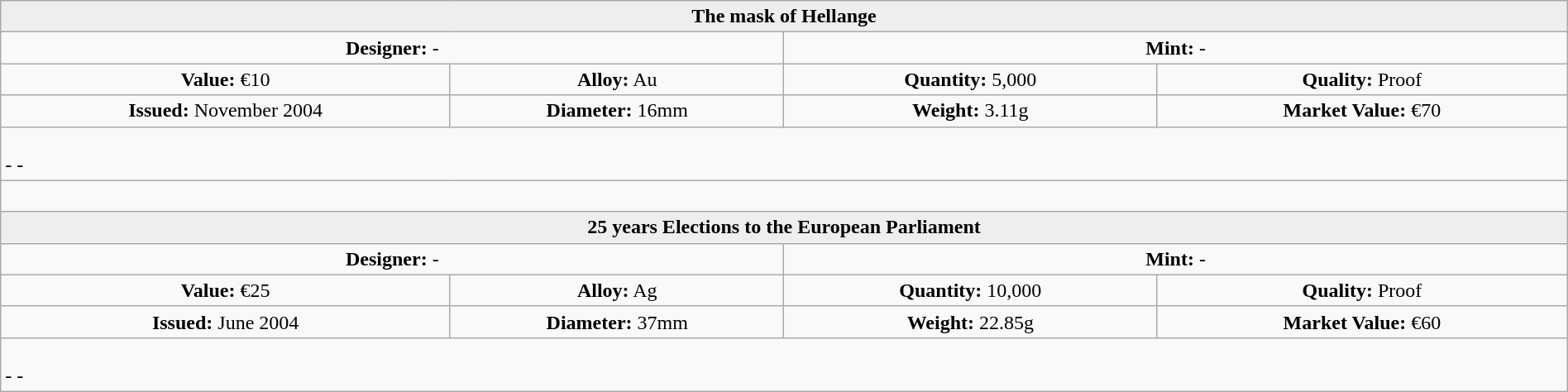<table class="wikitable" width=100%>
<tr>
<th colspan="4" align=center style="background:#eeeeee;">The mask of Hellange</th>
</tr>
<tr>
<td colspan="2" width="50%" align=center><strong>Designer:</strong>	-</td>
<td colspan="2" width="50%" align=center><strong>Mint:</strong> -</td>
</tr>
<tr>
<td align=center><strong>Value:</strong>	€10</td>
<td align=center><strong>Alloy:</strong>	Au</td>
<td align=center><strong>Quantity:</strong>	5,000</td>
<td align=center><strong>Quality:</strong>	Proof</td>
</tr>
<tr>
<td align=center><strong>Issued:</strong>	November 2004</td>
<td align=center><strong>Diameter:</strong>	16mm</td>
<td align=center><strong>Weight:</strong>	3.11g</td>
<td align=center><strong>Market Value:</strong>	€70</td>
</tr>
<tr>
<td colspan="5" align=left><br>-	
-</td>
</tr>
<tr>
<td colspan="5" align=left> </td>
</tr>
<tr>
<th colspan="4" align=center style="background:#eeeeee;">25 years Elections to the European Parliament</th>
</tr>
<tr>
<td colspan="2" width="50%" align=center><strong>Designer:</strong>	-</td>
<td colspan="2" width="50%" align=center><strong>Mint:</strong> -</td>
</tr>
<tr>
<td align=center><strong>Value:</strong>	€25</td>
<td align=center><strong>Alloy:</strong>	Ag</td>
<td align=center><strong>Quantity:</strong>	10,000</td>
<td align=center><strong>Quality:</strong>	Proof</td>
</tr>
<tr>
<td align=center><strong>Issued:</strong>	June 2004</td>
<td align=center><strong>Diameter:</strong>	37mm</td>
<td align=center><strong>Weight:</strong>	22.85g</td>
<td align=center><strong>Market Value:</strong>	€60</td>
</tr>
<tr>
<td colspan="5" align=left><br>-	
-</td>
</tr>
</table>
